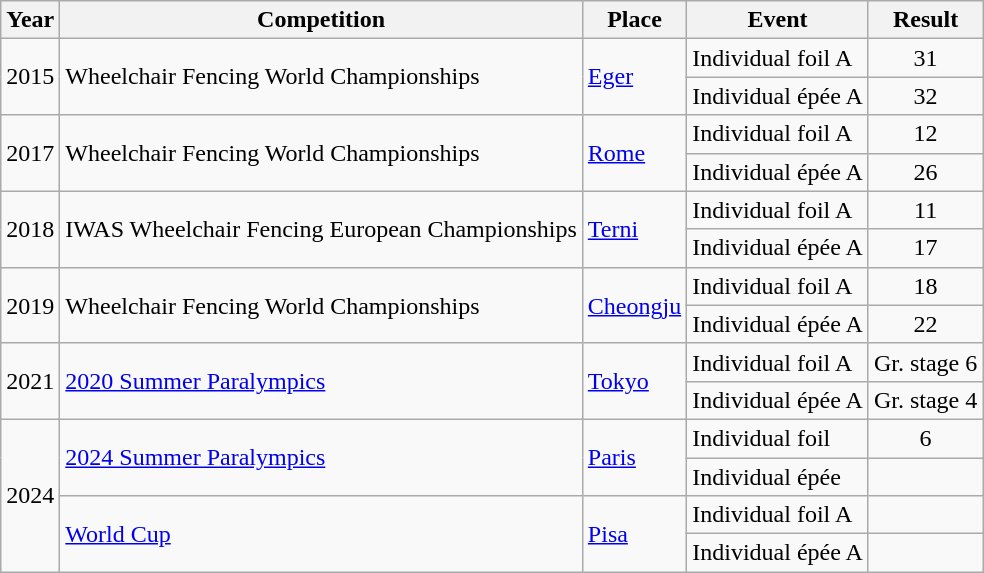<table class=wikitable>
<tr>
<th scope=col>Year</th>
<th scope=col>Competition</th>
<th scope=col>Place</th>
<th scope=col>Event</th>
<th scope=col>Result</th>
</tr>
<tr>
<td rowspan=2>2015</td>
<td rowspan=2>Wheelchair Fencing World Championships</td>
<td rowspan=2> <a href='#'>Eger</a></td>
<td>Individual foil A</td>
<td align=center>31</td>
</tr>
<tr>
<td>Individual épée A</td>
<td align=center>32</td>
</tr>
<tr>
<td rowspan=2>2017</td>
<td rowspan=2>Wheelchair Fencing World Championships</td>
<td rowspan=2> <a href='#'>Rome</a></td>
<td>Individual foil A</td>
<td align=center>12</td>
</tr>
<tr>
<td>Individual épée A</td>
<td align=center>26</td>
</tr>
<tr>
<td rowspan=2>2018</td>
<td rowspan=2>IWAS Wheelchair Fencing European Championships</td>
<td rowspan=2> <a href='#'>Terni</a></td>
<td>Individual foil A</td>
<td align=center>11</td>
</tr>
<tr>
<td>Individual épée A</td>
<td align=center>17</td>
</tr>
<tr>
<td rowspan=2>2019</td>
<td rowspan=2>Wheelchair Fencing World Championships</td>
<td rowspan=2> <a href='#'>Cheongju</a></td>
<td>Individual foil A</td>
<td align=center>18</td>
</tr>
<tr>
<td>Individual épée A</td>
<td align=center>22</td>
</tr>
<tr>
<td rowspan=2>2021</td>
<td rowspan=2><a href='#'>2020 Summer Paralympics</a></td>
<td rowspan=2> <a href='#'>Tokyo</a></td>
<td>Individual foil A</td>
<td align=center>Gr. stage 6</td>
</tr>
<tr>
<td>Individual épée A</td>
<td align=center>Gr. stage 4</td>
</tr>
<tr>
<td rowspan=4>2024</td>
<td rowspan=2><a href='#'>2024 Summer Paralympics</a></td>
<td rowspan=2> <a href='#'>Paris</a></td>
<td>Individual foil</td>
<td align=center>6</td>
</tr>
<tr>
<td>Individual épée</td>
<td align=center></td>
</tr>
<tr>
<td rowspan=2><a href='#'>World Cup</a></td>
<td rowspan=2> <a href='#'>Pisa</a></td>
<td>Individual foil A</td>
<td align=center></td>
</tr>
<tr>
<td>Individual épée A</td>
<td align=center></td>
</tr>
</table>
